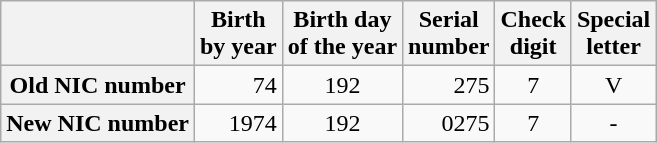<table class="wikitable">
<tr>
<th></th>
<th>Birth<br>by year</th>
<th>Birth day<br>of the year</th>
<th>Serial<br>number</th>
<th>Check<br>digit</th>
<th>Special<br>letter</th>
</tr>
<tr>
<th>Old NIC number</th>
<td style="text-align: right;">74</td>
<td style="text-align: center;">192</td>
<td style="text-align: right;">275</td>
<td style="text-align: center;">7</td>
<td style="text-align: center;">V</td>
</tr>
<tr>
<th>New NIC number</th>
<td style="text-align: right;">1974</td>
<td style="text-align: center;">192</td>
<td style="text-align: right;">0275</td>
<td style="text-align: center;">7</td>
<td style="text-align: center;">-</td>
</tr>
</table>
